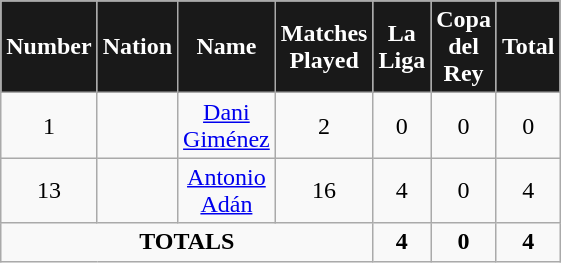<table class="wikitable" style="text-align:center;">
<tr>
<th style="background:#191919; color:white; width:0;">Number</th>
<th style="background:#191919; color:white; width:0;">Nation</th>
<th style="background:#191919; color:white; width:0;">Name</th>
<th style="background:#191919; color:white; width:0;">Matches<br>Played</th>
<th style="background:#191919; color:white; width:0;">La Liga</th>
<th style="background:#191919; color:white; width:0;">Copa del Rey</th>
<th style="background:#191919; color:white; width:0;">Total</th>
</tr>
<tr>
<td>1</td>
<td></td>
<td><a href='#'>Dani Giménez</a></td>
<td>2</td>
<td>0</td>
<td>0</td>
<td>0</td>
</tr>
<tr>
<td>13</td>
<td></td>
<td><a href='#'>Antonio Adán</a></td>
<td>16</td>
<td>4</td>
<td>0</td>
<td>4</td>
</tr>
<tr>
<td colspan=4><strong>TOTALS</strong></td>
<td><strong>4</strong></td>
<td><strong>0</strong></td>
<td><strong>4</strong></td>
</tr>
</table>
